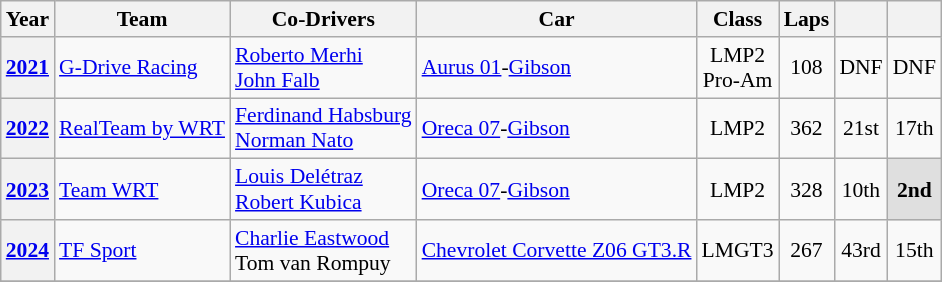<table class="wikitable" style="text-align:center; font-size:90%">
<tr>
<th>Year</th>
<th>Team</th>
<th>Co-Drivers</th>
<th>Car</th>
<th>Class</th>
<th>Laps</th>
<th></th>
<th></th>
</tr>
<tr>
<th><a href='#'>2021</a></th>
<td align="left"nowrap> <a href='#'>G-Drive Racing</a></td>
<td align="left"nowrap> <a href='#'>Roberto Merhi</a><br> <a href='#'>John Falb</a></td>
<td align="left"nowrap><a href='#'>Aurus 01</a>-<a href='#'>Gibson</a></td>
<td>LMP2<br>Pro-Am</td>
<td>108</td>
<td>DNF</td>
<td>DNF</td>
</tr>
<tr>
<th><a href='#'>2022</a></th>
<td align="left"nowrap> <a href='#'>RealTeam by WRT</a></td>
<td align="left"nowrap> <a href='#'>Ferdinand Habsburg</a><br> <a href='#'>Norman Nato</a></td>
<td align="left"nowrap><a href='#'>Oreca 07</a>-<a href='#'>Gibson</a></td>
<td>LMP2</td>
<td>362</td>
<td>21st</td>
<td>17th</td>
</tr>
<tr>
<th><a href='#'>2023</a></th>
<td align="left"nowrap> <a href='#'>Team WRT</a></td>
<td align="left"nowrap> <a href='#'>Louis Delétraz</a><br> <a href='#'>Robert Kubica</a></td>
<td align="left"nowrap><a href='#'>Oreca 07</a>-<a href='#'>Gibson</a></td>
<td>LMP2</td>
<td>328</td>
<td>10th</td>
<td style="background:#DFDFDF;"><strong>2nd</strong></td>
</tr>
<tr>
<th><a href='#'>2024</a></th>
<td align="left"nowrap> <a href='#'>TF Sport</a></td>
<td align="left"nowrap> <a href='#'>Charlie Eastwood</a><br> Tom van Rompuy</td>
<td align="left"nowrap><a href='#'>Chevrolet Corvette Z06 GT3.R</a></td>
<td>LMGT3</td>
<td>267</td>
<td>43rd</td>
<td>15th</td>
</tr>
<tr>
</tr>
</table>
